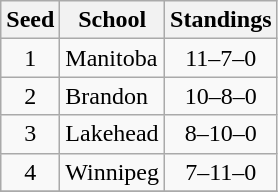<table class="wikitable">
<tr>
<th>Seed</th>
<th>School</th>
<th>Standings</th>
</tr>
<tr>
<td style="text-align:center">1</td>
<td>Manitoba</td>
<td style="text-align:center">11–7–0</td>
</tr>
<tr>
<td style="text-align:center">2</td>
<td>Brandon</td>
<td style="text-align:center">10–8–0</td>
</tr>
<tr>
<td style="text-align:center">3</td>
<td>Lakehead</td>
<td style="text-align:center">8–10–0</td>
</tr>
<tr>
<td style="text-align:center">4</td>
<td>Winnipeg</td>
<td style="text-align:center">7–11–0</td>
</tr>
<tr>
</tr>
</table>
